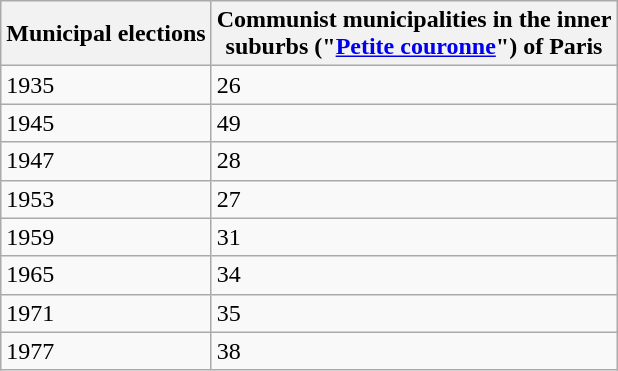<table class="wikitable">
<tr>
<th>Municipal elections</th>
<th>Communist municipalities in the inner<br>suburbs ("<a href='#'>Petite couronne</a>") of Paris</th>
</tr>
<tr>
<td>1935</td>
<td>26</td>
</tr>
<tr>
<td>1945</td>
<td>49</td>
</tr>
<tr>
<td>1947</td>
<td>28</td>
</tr>
<tr>
<td>1953</td>
<td>27</td>
</tr>
<tr>
<td>1959</td>
<td>31</td>
</tr>
<tr>
<td>1965</td>
<td>34</td>
</tr>
<tr>
<td>1971</td>
<td>35</td>
</tr>
<tr>
<td>1977</td>
<td>38</td>
</tr>
</table>
